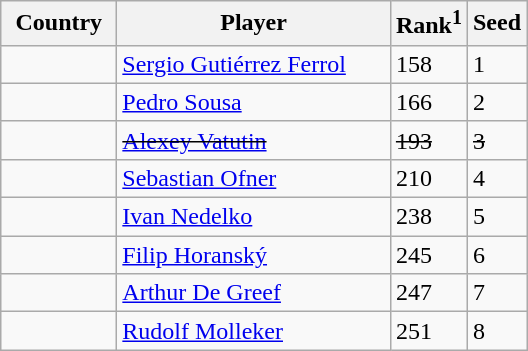<table class="sortable wikitable">
<tr>
<th width="70">Country</th>
<th width="175">Player</th>
<th>Rank<sup>1</sup></th>
<th>Seed</th>
</tr>
<tr>
<td></td>
<td><a href='#'>Sergio Gutiérrez Ferrol</a></td>
<td>158</td>
<td>1</td>
</tr>
<tr>
<td></td>
<td><a href='#'>Pedro Sousa</a></td>
<td>166</td>
<td>2</td>
</tr>
<tr>
<td><s></s></td>
<td><s><a href='#'>Alexey Vatutin</a></s></td>
<td><s>193</s></td>
<td><s>3</s></td>
</tr>
<tr>
<td></td>
<td><a href='#'>Sebastian Ofner</a></td>
<td>210</td>
<td>4</td>
</tr>
<tr>
<td></td>
<td><a href='#'>Ivan Nedelko</a></td>
<td>238</td>
<td>5</td>
</tr>
<tr>
<td></td>
<td><a href='#'>Filip Horanský</a></td>
<td>245</td>
<td>6</td>
</tr>
<tr>
<td></td>
<td><a href='#'>Arthur De Greef</a></td>
<td>247</td>
<td>7</td>
</tr>
<tr>
<td></td>
<td><a href='#'>Rudolf Molleker</a></td>
<td>251</td>
<td>8</td>
</tr>
</table>
